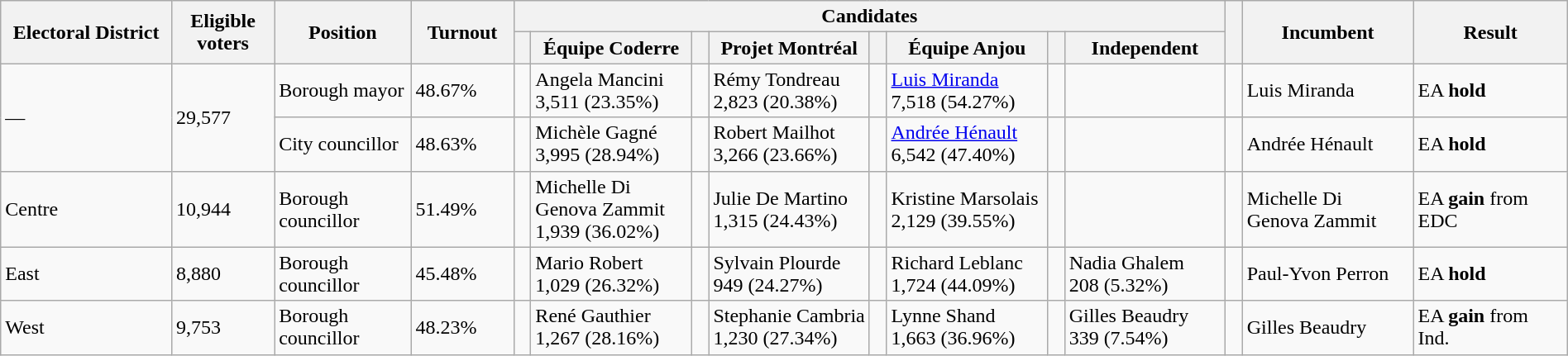<table class="wikitable" width="100%">
<tr>
<th width=10% rowspan=2>Electoral District</th>
<th width=6% rowspan=2>Eligible voters</th>
<th width=8% rowspan=2>Position</th>
<th width=6% rowspan=2>Turnout</th>
<th colspan=8>Candidates</th>
<th width=1% rowspan=2> </th>
<th width=10% rowspan=2>Incumbent</th>
<th width=9% rowspan=2>Result</th>
</tr>
<tr>
<th width=1% > </th>
<th width=9.4% >Équipe Coderre</th>
<th width=1% > </th>
<th width=9.4% ><span>Projet Montréal</span></th>
<th width=1% > </th>
<th width=9.4% ><span>Équipe Anjou</span></th>
<th width=1% > </th>
<th width=9.4% >Independent</th>
</tr>
<tr>
<td rowspan=2>—</td>
<td rowspan=2>29,577</td>
<td>Borough mayor</td>
<td>48.67%</td>
<td></td>
<td>Angela Mancini <br> 3,511 (23.35%)</td>
<td></td>
<td>Rémy Tondreau <br> 2,823 (20.38%)</td>
<td> </td>
<td><a href='#'>Luis Miranda</a> <br> 7,518 (54.27%)</td>
<td></td>
<td></td>
<td> </td>
<td>Luis Miranda</td>
<td>EA <strong>hold</strong></td>
</tr>
<tr>
<td>City councillor</td>
<td>48.63%</td>
<td></td>
<td>Michèle Gagné <br> 3,995 (28.94%)</td>
<td></td>
<td>Robert Mailhot <br> 3,266 (23.66%)</td>
<td> </td>
<td><a href='#'>Andrée Hénault</a> <br> 6,542 (47.40%)</td>
<td></td>
<td></td>
<td> </td>
<td>Andrée Hénault</td>
<td>EA <strong>hold</strong></td>
</tr>
<tr>
<td>Centre</td>
<td>10,944</td>
<td>Borough councillor</td>
<td>51.49%</td>
<td></td>
<td>Michelle Di Genova Zammit <br> 1,939 (36.02%)</td>
<td></td>
<td>Julie De Martino <br> 1,315 (24.43%)</td>
<td> </td>
<td>Kristine Marsolais <br> 2,129 (39.55%)</td>
<td></td>
<td></td>
<td> </td>
<td>Michelle Di Genova Zammit</td>
<td>EA <strong>gain</strong> from EDC</td>
</tr>
<tr>
<td>East</td>
<td>8,880</td>
<td>Borough councillor</td>
<td>45.48%</td>
<td></td>
<td>Mario Robert <br> 1,029 (26.32%)</td>
<td></td>
<td>Sylvain Plourde <br> 949 (24.27%)</td>
<td> </td>
<td>Richard Leblanc <br> 1,724 (44.09%)</td>
<td></td>
<td>Nadia Ghalem <br> 208 (5.32%)</td>
<td> </td>
<td>Paul-Yvon Perron</td>
<td>EA <strong>hold</strong></td>
</tr>
<tr>
<td>West</td>
<td>9,753</td>
<td>Borough councillor</td>
<td>48.23%</td>
<td></td>
<td>René Gauthier <br> 1,267 (28.16%)</td>
<td></td>
<td>Stephanie Cambria <br> 1,230 (27.34%)</td>
<td> </td>
<td>Lynne Shand <br> 1,663 (36.96%)</td>
<td></td>
<td>Gilles Beaudry <br> 339 (7.54%)</td>
<td> </td>
<td>Gilles Beaudry</td>
<td>EA <strong>gain</strong> from Ind.</td>
</tr>
</table>
